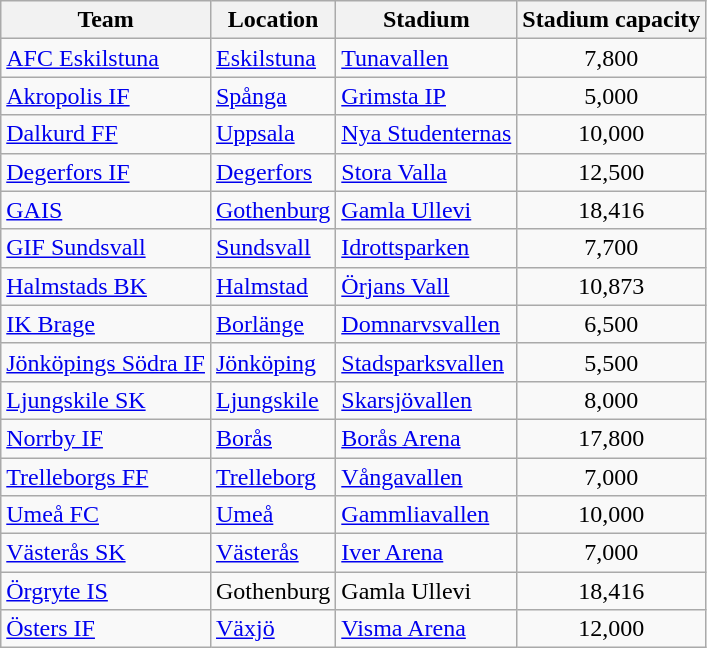<table class="sortable wikitable" style="text-align: left;">
<tr>
<th>Team</th>
<th>Location</th>
<th>Stadium</th>
<th>Stadium capacity</th>
</tr>
<tr>
<td><a href='#'>AFC Eskilstuna</a></td>
<td><a href='#'>Eskilstuna</a></td>
<td><a href='#'>Tunavallen</a></td>
<td align="center">7,800</td>
</tr>
<tr>
<td><a href='#'>Akropolis IF</a></td>
<td><a href='#'>Spånga</a></td>
<td><a href='#'>Grimsta IP</a></td>
<td align="center">5,000</td>
</tr>
<tr>
<td><a href='#'>Dalkurd FF</a></td>
<td><a href='#'>Uppsala</a></td>
<td><a href='#'>Nya Studenternas</a></td>
<td align="center">10,000</td>
</tr>
<tr>
<td><a href='#'>Degerfors IF</a></td>
<td><a href='#'>Degerfors</a></td>
<td><a href='#'>Stora Valla</a></td>
<td align="center">12,500</td>
</tr>
<tr>
<td><a href='#'>GAIS</a></td>
<td><a href='#'>Gothenburg</a></td>
<td><a href='#'>Gamla Ullevi</a></td>
<td align="center">18,416</td>
</tr>
<tr>
<td><a href='#'>GIF Sundsvall</a></td>
<td><a href='#'>Sundsvall</a></td>
<td><a href='#'>Idrottsparken</a></td>
<td align="center">7,700</td>
</tr>
<tr>
<td><a href='#'>Halmstads BK</a></td>
<td><a href='#'>Halmstad</a></td>
<td><a href='#'>Örjans Vall</a></td>
<td align="center">10,873</td>
</tr>
<tr>
<td><a href='#'>IK Brage</a></td>
<td><a href='#'>Borlänge</a></td>
<td><a href='#'>Domnarvsvallen</a></td>
<td align="center">6,500</td>
</tr>
<tr>
<td><a href='#'>Jönköpings Södra IF</a></td>
<td><a href='#'>Jönköping</a></td>
<td><a href='#'>Stadsparksvallen</a></td>
<td align="center">5,500</td>
</tr>
<tr>
<td><a href='#'>Ljungskile SK</a></td>
<td><a href='#'>Ljungskile</a></td>
<td><a href='#'>Skarsjövallen</a></td>
<td align="center">8,000</td>
</tr>
<tr>
<td><a href='#'>Norrby IF</a></td>
<td><a href='#'>Borås</a></td>
<td><a href='#'>Borås Arena</a></td>
<td align="center">17,800</td>
</tr>
<tr>
<td><a href='#'>Trelleborgs FF</a></td>
<td><a href='#'>Trelleborg</a></td>
<td><a href='#'>Vångavallen</a></td>
<td align="center">7,000</td>
</tr>
<tr>
<td><a href='#'>Umeå FC</a></td>
<td><a href='#'>Umeå</a></td>
<td><a href='#'>Gammliavallen</a></td>
<td align="center">10,000</td>
</tr>
<tr>
<td><a href='#'>Västerås SK</a></td>
<td><a href='#'>Västerås</a></td>
<td><a href='#'>Iver Arena</a></td>
<td align="center">7,000</td>
</tr>
<tr>
<td><a href='#'>Örgryte IS</a></td>
<td>Gothenburg</td>
<td>Gamla Ullevi</td>
<td align="center">18,416</td>
</tr>
<tr>
<td><a href='#'>Östers IF</a></td>
<td><a href='#'>Växjö</a></td>
<td><a href='#'>Visma Arena</a></td>
<td align="center">12,000</td>
</tr>
</table>
